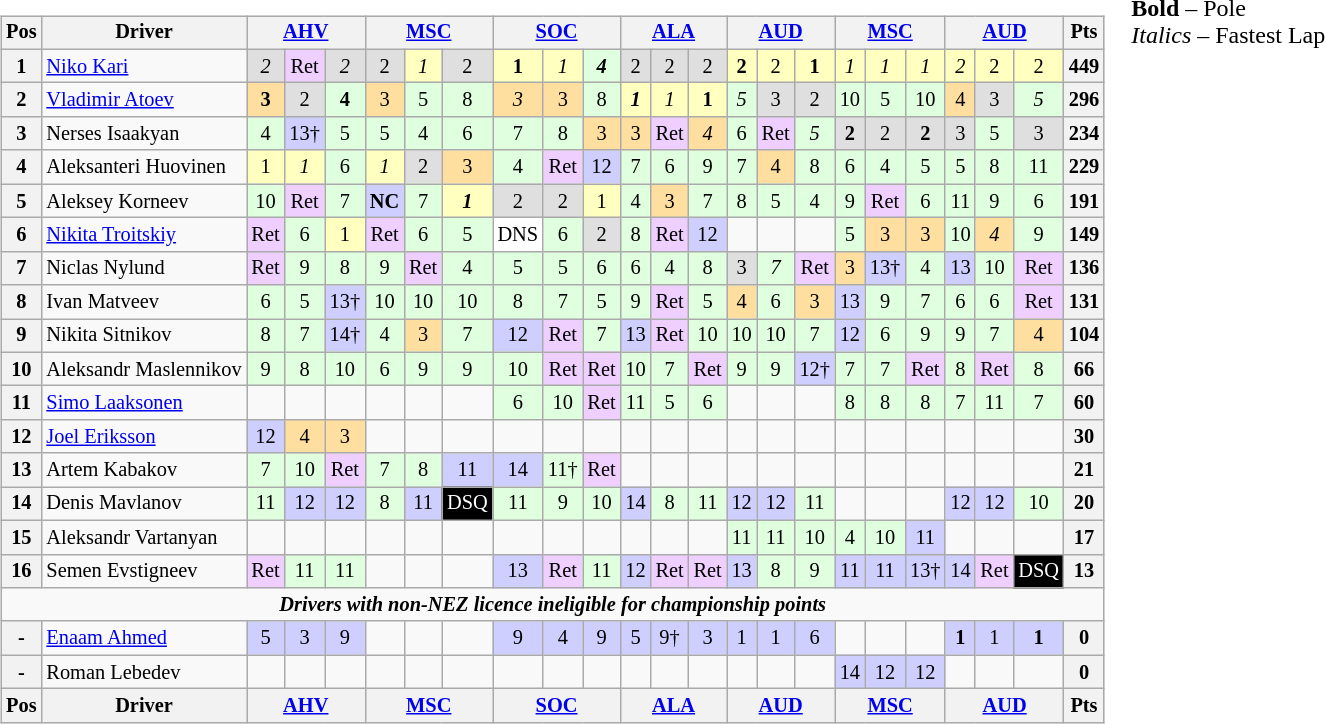<table>
<tr>
<td><br><table class="wikitable" style="font-size: 85%; text-align:center">
<tr valign="top">
<th valign="middle">Pos</th>
<th valign="middle">Driver</th>
<th colspan=3><a href='#'>AHV</a><br></th>
<th colspan=3><a href='#'>MSC</a><br></th>
<th colspan=3><a href='#'>SOC</a><br></th>
<th colspan=3><a href='#'>ALA</a><br></th>
<th colspan=3><a href='#'>AUD</a><br></th>
<th colspan=3><a href='#'>MSC</a><br></th>
<th colspan=3><a href='#'>AUD</a><br></th>
<th valign="middle">Pts</th>
</tr>
<tr>
<th>1</th>
<td align=left> <a href='#'>Niko Kari</a></td>
<td style="background:#DFDFDF;"><em>2</em></td>
<td style="background:#EFCFFF;">Ret</td>
<td style="background:#DFDFDF;"><em>2</em></td>
<td style="background:#DFDFDF;">2</td>
<td style="background:#FFFFBF;"><em>1</em></td>
<td style="background:#DFDFDF;">2</td>
<td style="background:#FFFFBF;"><strong>1</strong></td>
<td style="background:#FFFFBF;"><em>1</em></td>
<td style="background:#DFFFDF;"><strong><em>4</em></strong></td>
<td style="background:#DFDFDF;">2</td>
<td style="background:#DFDFDF;">2</td>
<td style="background:#DFDFDF;">2</td>
<td style="background:#FFFFBF;"><strong>2</strong></td>
<td style="background:#FFFFBF;">2</td>
<td style="background:#FFFFBF;"><strong>1</strong></td>
<td style="background:#FFFFBF;"><em>1</em></td>
<td style="background:#FFFFBF;"><em>1</em></td>
<td style="background:#FFFFBF;"><em>1</em></td>
<td style="background:#FFFFBF;"><em>2</em></td>
<td style="background:#FFFFBF;">2</td>
<td style="background:#FFFFBF;">2</td>
<th>449</th>
</tr>
<tr>
<th>2</th>
<td align=left> <a href='#'>Vladimir Atoev</a></td>
<td style="background:#FFDF9F;"><strong>3</strong></td>
<td style="background:#DFDFDF;">2</td>
<td style="background:#DFFFDF;"><strong>4</strong></td>
<td style="background:#FFDF9F;">3</td>
<td style="background:#DFFFDF;">5</td>
<td style="background:#DFFFDF;">8</td>
<td style="background:#FFDF9F;"><em>3</em></td>
<td style="background:#FFDF9F;">3</td>
<td style="background:#DFFFDF;">8</td>
<td style="background:#FFFFBF;"><strong><em>1</em></strong></td>
<td style="background:#FFFFBF;"><em>1</em></td>
<td style="background:#FFFFBF;"><strong>1</strong></td>
<td style="background:#DFFFDF;"><em>5</em></td>
<td style="background:#DFDFDF;">3</td>
<td style="background:#DFDFDF;">2</td>
<td style="background:#DFFFDF;">10</td>
<td style="background:#DFFFDF;">5</td>
<td style="background:#DFFFDF;">10</td>
<td style="background:#FFDF9F;">4</td>
<td style="background:#DFDFDF;">3</td>
<td style="background:#DFFFDF;"><em>5</em></td>
<th>296</th>
</tr>
<tr>
<th>3</th>
<td align=left> Nerses Isaakyan</td>
<td style="background:#DFFFDF;">4</td>
<td style="background:#CFCFFF;">13†</td>
<td style="background:#DFFFDF;">5</td>
<td style="background:#DFFFDF;">5</td>
<td style="background:#DFFFDF;">4</td>
<td style="background:#DFFFDF;">6</td>
<td style="background:#DFFFDF;">7</td>
<td style="background:#DFFFDF;">8</td>
<td style="background:#FFDF9F;">3</td>
<td style="background:#FFDF9F;">3</td>
<td style="background:#EFCFFF;">Ret</td>
<td style="background:#FFDF9F;"><em>4</em></td>
<td style="background:#DFFFDF;">6</td>
<td style="background:#EFCFFF;">Ret</td>
<td style="background:#DFFFDF;"><em>5</em></td>
<td style="background:#DFDFDF;"><strong>2</strong></td>
<td style="background:#DFDFDF;">2</td>
<td style="background:#DFDFDF;"><strong>2</strong></td>
<td style="background:#DFDFDF;">3</td>
<td style="background:#DFFFDF;">5</td>
<td style="background:#DFDFDF;">3</td>
<th>234</th>
</tr>
<tr>
<th>4</th>
<td align=left> Aleksanteri Huovinen</td>
<td style="background:#FFFFBF;">1</td>
<td style="background:#FFFFBF;"><em>1</em></td>
<td style="background:#DFFFDF;">6</td>
<td style="background:#FFFFBF;"><em>1</em></td>
<td style="background:#DFDFDF;">2</td>
<td style="background:#FFDF9F;">3</td>
<td style="background:#DFFFDF;">4</td>
<td style="background:#EFCFFF;">Ret</td>
<td style="background:#CFCFFF;">12</td>
<td style="background:#DFFFDF;">7</td>
<td style="background:#DFFFDF;">6</td>
<td style="background:#DFFFDF;">9</td>
<td style="background:#DFFFDF;">7</td>
<td style="background:#FFDF9F;">4</td>
<td style="background:#DFFFDF;">8</td>
<td style="background:#DFFFDF;">6</td>
<td style="background:#DFFFDF;">4</td>
<td style="background:#DFFFDF;">5</td>
<td style="background:#DFFFDF;">5</td>
<td style="background:#DFFFDF;">8</td>
<td style="background:#DFFFDF;">11</td>
<th>229</th>
</tr>
<tr>
<th>5</th>
<td align=left> Aleksey Korneev</td>
<td style="background:#DFFFDF;">10</td>
<td style="background:#EFCFFF;">Ret</td>
<td style="background:#DFFFDF;">7</td>
<td style="background:#CFCFFF;"><strong>NC</strong></td>
<td style="background:#DFFFDF;">7</td>
<td style="background:#FFFFBF;"><strong><em>1</em></strong></td>
<td style="background:#DFDFDF;">2</td>
<td style="background:#DFDFDF;">2</td>
<td style="background:#FFFFBF;">1</td>
<td style="background:#DFFFDF;">4</td>
<td style="background:#FFDF9F;">3</td>
<td style="background:#DFFFDF;">7</td>
<td style="background:#DFFFDF;">8</td>
<td style="background:#DFFFDF;">5</td>
<td style="background:#DFFFDF;">4</td>
<td style="background:#DFFFDF;">9</td>
<td style="background:#EFCFFF;">Ret</td>
<td style="background:#DFFFDF;">6</td>
<td style="background:#DFFFDF;">11</td>
<td style="background:#DFFFDF;">9</td>
<td style="background:#DFFFDF;">6</td>
<th>191</th>
</tr>
<tr>
<th>6</th>
<td align=left> <a href='#'>Nikita Troitskiy</a></td>
<td style="background:#EFCFFF;">Ret</td>
<td style="background:#DFFFDF;">6</td>
<td style="background:#FFFFBF;">1</td>
<td style="background:#EFCFFF;">Ret</td>
<td style="background:#DFFFDF;">6</td>
<td style="background:#DFFFDF;">5</td>
<td style="background:#FFFFFF;">DNS</td>
<td style="background:#DFFFDF;">6</td>
<td style="background:#DFDFDF;">2</td>
<td style="background:#DFFFDF;">8</td>
<td style="background:#EFCFFF;">Ret</td>
<td style="background:#CFCFFF;">12</td>
<td></td>
<td></td>
<td></td>
<td style="background:#DFFFDF;">5</td>
<td style="background:#FFDF9F;">3</td>
<td style="background:#FFDF9F;">3</td>
<td style="background:#DFFFDF;">10</td>
<td style="background:#FFDF9F;"><em>4</em></td>
<td style="background:#DFFFDF;">9</td>
<th>149</th>
</tr>
<tr>
<th>7</th>
<td align=left> Niclas Nylund</td>
<td style="background:#EFCFFF;">Ret</td>
<td style="background:#DFFFDF;">9</td>
<td style="background:#DFFFDF;">8</td>
<td style="background:#DFFFDF;">9</td>
<td style="background:#EFCFFF;">Ret</td>
<td style="background:#DFFFDF;">4</td>
<td style="background:#DFFFDF;">5</td>
<td style="background:#DFFFDF;">5</td>
<td style="background:#DFFFDF;">6</td>
<td style="background:#DFFFDF;">6</td>
<td style="background:#DFFFDF;">4</td>
<td style="background:#DFFFDF;">8</td>
<td style="background:#DFDFDF;">3</td>
<td style="background:#DFFFDF;"><em>7</em></td>
<td style="background:#EFCFFF;">Ret</td>
<td style="background:#FFDF9F;">3</td>
<td style="background:#CFCFFF;">13†</td>
<td style="background:#DFFFDF;">4</td>
<td style="background:#CFCFFF;">13</td>
<td style="background:#DFFFDF;">10</td>
<td style="background:#EFCFFF;">Ret</td>
<th>136</th>
</tr>
<tr>
<th>8</th>
<td align=left> Ivan Matveev</td>
<td style="background:#DFFFDF;">6</td>
<td style="background:#DFFFDF;">5</td>
<td style="background:#CFCFFF;">13†</td>
<td style="background:#DFFFDF;">10</td>
<td style="background:#DFFFDF;">10</td>
<td style="background:#DFFFDF;">10</td>
<td style="background:#DFFFDF;">8</td>
<td style="background:#DFFFDF;">7</td>
<td style="background:#DFFFDF;">5</td>
<td style="background:#DFFFDF;">9</td>
<td style="background:#EFCFFF;">Ret</td>
<td style="background:#DFFFDF;">5</td>
<td style="background:#FFDF9F;">4</td>
<td style="background:#DFFFDF;">6</td>
<td style="background:#FFDF9F;">3</td>
<td style="background:#CFCFFF;">13</td>
<td style="background:#DFFFDF;">9</td>
<td style="background:#DFFFDF;">7</td>
<td style="background:#DFFFDF;">6</td>
<td style="background:#DFFFDF;">6</td>
<td style="background:#EFCFFF;">Ret</td>
<th>131</th>
</tr>
<tr>
<th>9</th>
<td align=left> Nikita Sitnikov</td>
<td style="background:#DFFFDF;">8</td>
<td style="background:#DFFFDF;">7</td>
<td style="background:#CFCFFF;">14†</td>
<td style="background:#DFFFDF;">4</td>
<td style="background:#FFDF9F;">3</td>
<td style="background:#DFFFDF;">7</td>
<td style="background:#CFCFFF;">12</td>
<td style="background:#EFCFFF;">Ret</td>
<td style="background:#DFFFDF;">7</td>
<td style="background:#CFCFFF;">13</td>
<td style="background:#EFCFFF;">Ret</td>
<td style="background:#DFFFDF;">10</td>
<td style="background:#DFFFDF;">10</td>
<td style="background:#DFFFDF;">10</td>
<td style="background:#DFFFDF;">7</td>
<td style="background:#CFCFFF;">12</td>
<td style="background:#DFFFDF;">6</td>
<td style="background:#DFFFDF;">9</td>
<td style="background:#DFFFDF;">9</td>
<td style="background:#DFFFDF;">7</td>
<td style="background:#FFDF9F;">4</td>
<th>104</th>
</tr>
<tr>
<th>10</th>
<td align=left nowrap> Aleksandr Maslennikov</td>
<td style="background:#DFFFDF;">9</td>
<td style="background:#DFFFDF;">8</td>
<td style="background:#DFFFDF;">10</td>
<td style="background:#DFFFDF;">6</td>
<td style="background:#DFFFDF;">9</td>
<td style="background:#DFFFDF;">9</td>
<td style="background:#DFFFDF;">10</td>
<td style="background:#EFCFFF;">Ret</td>
<td style="background:#EFCFFF;">Ret</td>
<td style="background:#DFFFDF;">10</td>
<td style="background:#DFFFDF;">7</td>
<td style="background:#EFCFFF;">Ret</td>
<td style="background:#DFFFDF;">9</td>
<td style="background:#DFFFDF;">9</td>
<td style="background:#CFCFFF;">12†</td>
<td style="background:#DFFFDF;">7</td>
<td style="background:#DFFFDF;">7</td>
<td style="background:#EFCFFF;">Ret</td>
<td style="background:#DFFFDF;">8</td>
<td style="background:#EFCFFF;">Ret</td>
<td style="background:#DFFFDF;">8</td>
<th>66</th>
</tr>
<tr>
<th>11</th>
<td align=left> <a href='#'>Simo Laaksonen</a></td>
<td></td>
<td></td>
<td></td>
<td></td>
<td></td>
<td></td>
<td style="background:#DFFFDF;">6</td>
<td style="background:#DFFFDF;">10</td>
<td style="background:#EFCFFF;">Ret</td>
<td style="background:#DFFFDF;">11</td>
<td style="background:#DFFFDF;">5</td>
<td style="background:#DFFFDF;">6</td>
<td></td>
<td></td>
<td></td>
<td style="background:#DFFFDF;">8</td>
<td style="background:#DFFFDF;">8</td>
<td style="background:#DFFFDF;">8</td>
<td style="background:#DFFFDF;">7</td>
<td style="background:#DFFFDF;">11</td>
<td style="background:#DFFFDF;">7</td>
<th>60</th>
</tr>
<tr>
<th>12</th>
<td align=left> <a href='#'>Joel Eriksson</a></td>
<td style="background:#CFCFFF;">12</td>
<td style="background:#FFDF9F;">4</td>
<td style="background:#FFDF9F;">3</td>
<td></td>
<td></td>
<td></td>
<td></td>
<td></td>
<td></td>
<td></td>
<td></td>
<td></td>
<td></td>
<td></td>
<td></td>
<td></td>
<td></td>
<td></td>
<td></td>
<td></td>
<td></td>
<th>30</th>
</tr>
<tr>
<th>13</th>
<td align=left> Artem Kabakov</td>
<td style="background:#DFFFDF;">7</td>
<td style="background:#DFFFDF;">10</td>
<td style="background:#EFCFFF;">Ret</td>
<td style="background:#DFFFDF;">7</td>
<td style="background:#DFFFDF;">8</td>
<td style="background:#CFCFFF;">11</td>
<td style="background:#CFCFFF;">14</td>
<td style="background:#DFFFDF;">11†</td>
<td style="background:#EFCFFF;">Ret</td>
<td></td>
<td></td>
<td></td>
<td></td>
<td></td>
<td></td>
<td></td>
<td></td>
<td></td>
<td></td>
<td></td>
<td></td>
<th>21</th>
</tr>
<tr>
<th>14</th>
<td align=left> Denis Mavlanov</td>
<td style="background:#DFFFDF;">11</td>
<td style="background:#CFCFFF;">12</td>
<td style="background:#CFCFFF;">12</td>
<td style="background:#DFFFDF;">8</td>
<td style="background:#CFCFFF;">11</td>
<td style="background:#000000; color:#ffffff">DSQ</td>
<td style="background:#DFFFDF;">11</td>
<td style="background:#DFFFDF;">9</td>
<td style="background:#DFFFDF;">10</td>
<td style="background:#CFCFFF;">14</td>
<td style="background:#DFFFDF;">8</td>
<td style="background:#DFFFDF;">11</td>
<td style="background:#CFCFFF;">12</td>
<td style="background:#CFCFFF;">12</td>
<td style="background:#DFFFDF;">11</td>
<td></td>
<td></td>
<td></td>
<td style="background:#CFCFFF;">12</td>
<td style="background:#CFCFFF;">12</td>
<td style="background:#DFFFDF;">10</td>
<th>20</th>
</tr>
<tr>
<th>15</th>
<td align=left> Aleksandr Vartanyan</td>
<td></td>
<td></td>
<td></td>
<td></td>
<td></td>
<td></td>
<td></td>
<td></td>
<td></td>
<td></td>
<td></td>
<td></td>
<td style="background:#DFFFDF;">11</td>
<td style="background:#DFFFDF;">11</td>
<td style="background:#DFFFDF;">10</td>
<td style="background:#DFFFDF;">4</td>
<td style="background:#DFFFDF;">10</td>
<td style="background:#CFCFFF;">11</td>
<td></td>
<td></td>
<td></td>
<th>17</th>
</tr>
<tr>
<th>16</th>
<td align=left> Semen Evstigneev</td>
<td style="background:#EFCFFF;">Ret</td>
<td style="background:#DFFFDF;">11</td>
<td style="background:#DFFFDF;">11</td>
<td></td>
<td></td>
<td></td>
<td style="background:#CFCFFF;">13</td>
<td style="background:#EFCFFF;">Ret</td>
<td style="background:#DFFFDF;">11</td>
<td style="background:#CFCFFF;">12</td>
<td style="background:#EFCFFF;">Ret</td>
<td style="background:#EFCFFF;">Ret</td>
<td style="background:#CFCFFF;">13</td>
<td style="background:#DFFFDF;">8</td>
<td style="background:#DFFFDF;">9</td>
<td style="background:#CFCFFF;">11</td>
<td style="background:#CFCFFF;">11</td>
<td style="background:#CFCFFF;">13†</td>
<td style="background:#CFCFFF;">14</td>
<td style="background:#EFCFFF;">Ret</td>
<td style="background:#000000; color:#ffffff">DSQ</td>
<th>13</th>
</tr>
<tr>
<td colspan=24><strong><em>Drivers with non-NEZ licence ineligible for championship points</em></strong></td>
</tr>
<tr>
<th>-</th>
<td align=left> <a href='#'>Enaam Ahmed</a></td>
<td style="background:#CFCFFF;">5</td>
<td style="background:#CFCFFF;">3</td>
<td style="background:#CFCFFF;">9</td>
<td></td>
<td></td>
<td></td>
<td style="background:#CFCFFF;">9</td>
<td style="background:#CFCFFF;">4</td>
<td style="background:#CFCFFF;">9</td>
<td style="background:#CFCFFF;">5</td>
<td style="background:#CFCFFF;">9†</td>
<td style="background:#CFCFFF;">3</td>
<td style="background:#CFCFFF;">1</td>
<td style="background:#CFCFFF;">1</td>
<td style="background:#CFCFFF;">6</td>
<td></td>
<td></td>
<td></td>
<td style="background:#CFCFFF;"><strong>1</strong></td>
<td style="background:#CFCFFF;">1</td>
<td style="background:#CFCFFF;"><strong>1</strong></td>
<th>0</th>
</tr>
<tr>
<th>-</th>
<td align=left> Roman Lebedev</td>
<td></td>
<td></td>
<td></td>
<td></td>
<td></td>
<td></td>
<td></td>
<td></td>
<td></td>
<td></td>
<td></td>
<td></td>
<td></td>
<td></td>
<td></td>
<td style="background:#CFCFFF;">14</td>
<td style="background:#CFCFFF;">12</td>
<td style="background:#CFCFFF;">12</td>
<td></td>
<td></td>
<td></td>
<th>0</th>
</tr>
<tr valign="top">
<th valign="middle">Pos</th>
<th valign="middle">Driver</th>
<th colspan=3><a href='#'>AHV</a><br></th>
<th colspan=3><a href='#'>MSC</a><br></th>
<th colspan=3><a href='#'>SOC</a><br></th>
<th colspan=3><a href='#'>ALA</a><br></th>
<th colspan=3><a href='#'>AUD</a><br></th>
<th colspan=3><a href='#'>MSC</a><br></th>
<th colspan=3><a href='#'>AUD</a><br></th>
<th valign="middle">Pts</th>
</tr>
</table>
</td>
<td valign="top"><br>
<span><strong>Bold</strong> – Pole<br>
<em>Italics</em> – Fastest Lap</span></td>
</tr>
</table>
